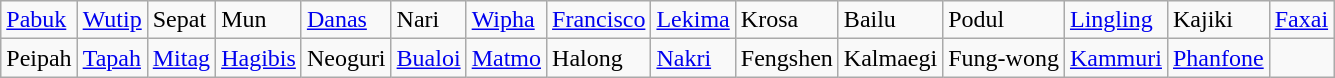<table class="wikitable">
<tr>
<td><a href='#'>Pabuk</a></td>
<td><a href='#'>Wutip</a></td>
<td>Sepat</td>
<td>Mun</td>
<td><a href='#'>Danas</a></td>
<td>Nari</td>
<td><a href='#'>Wipha</a></td>
<td><a href='#'>Francisco</a></td>
<td><a href='#'>Lekima</a></td>
<td>Krosa</td>
<td>Bailu</td>
<td>Podul</td>
<td><a href='#'>Lingling</a></td>
<td>Kajiki</td>
<td><a href='#'>Faxai</a></td>
</tr>
<tr>
<td>Peipah</td>
<td><a href='#'>Tapah</a></td>
<td><a href='#'>Mitag</a></td>
<td><a href='#'>Hagibis</a></td>
<td>Neoguri</td>
<td><a href='#'>Bualoi</a></td>
<td><a href='#'>Matmo</a></td>
<td>Halong</td>
<td><a href='#'>Nakri</a></td>
<td>Fengshen</td>
<td>Kalmaegi</td>
<td>Fung-wong</td>
<td><a href='#'>Kammuri</a></td>
<td><a href='#'>Phanfone</a></td>
<td></td>
</tr>
</table>
